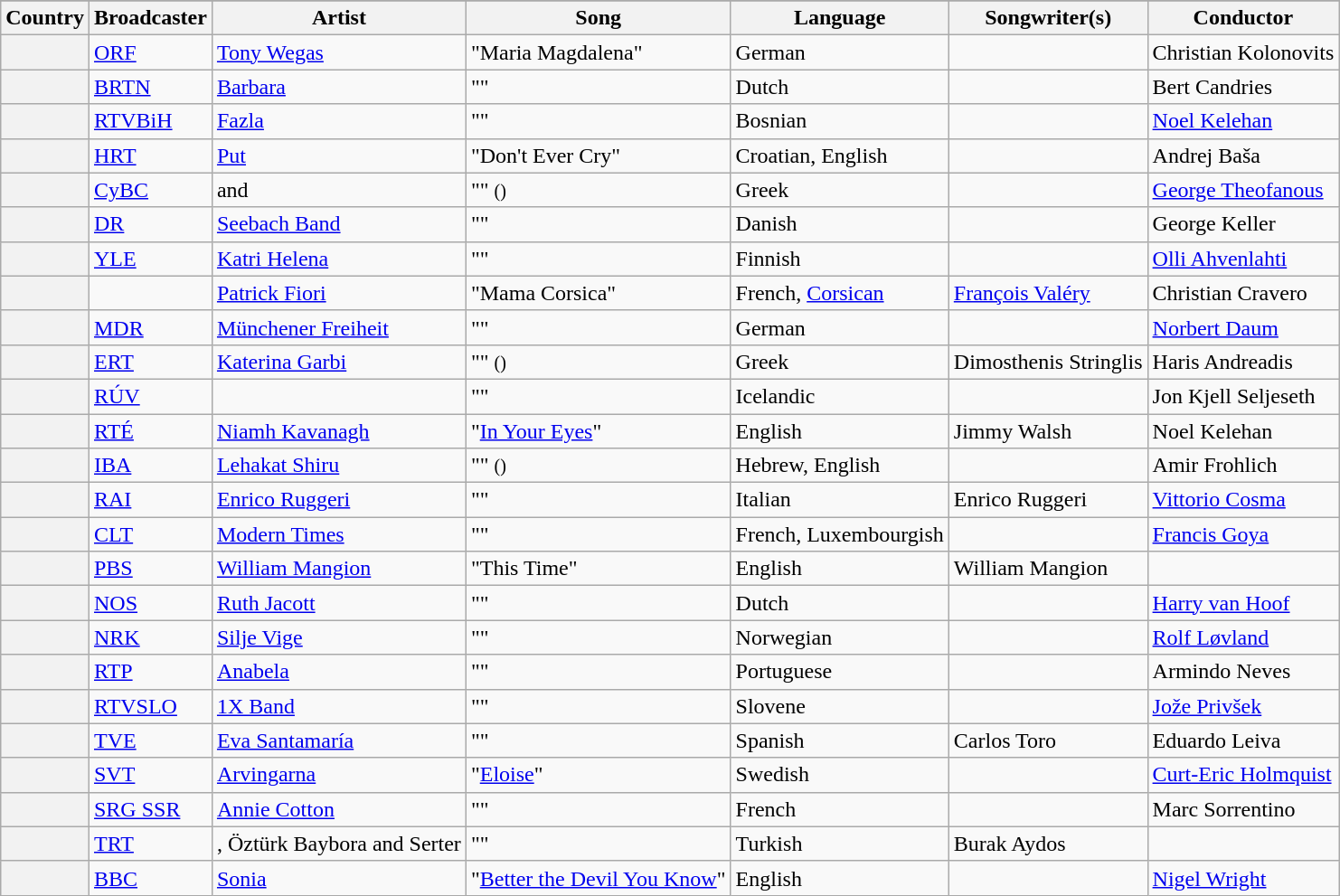<table class="wikitable plainrowheaders sticky-header">
<tr>
</tr>
<tr>
<th scope="col">Country</th>
<th scope="col">Broadcaster</th>
<th scope="col">Artist</th>
<th scope="col">Song</th>
<th scope="col">Language</th>
<th scope="col">Songwriter(s)</th>
<th scope="col">Conductor</th>
</tr>
<tr>
<th scope="row"></th>
<td><a href='#'>ORF</a></td>
<td><a href='#'>Tony Wegas</a></td>
<td>"Maria Magdalena"</td>
<td>German</td>
<td></td>
<td>Christian Kolonovits</td>
</tr>
<tr>
<th scope="row"></th>
<td><a href='#'>BRTN</a></td>
<td><a href='#'>Barbara</a></td>
<td>""</td>
<td>Dutch</td>
<td></td>
<td>Bert Candries</td>
</tr>
<tr>
<th scope="row"></th>
<td><a href='#'>RTVBiH</a></td>
<td><a href='#'>Fazla</a></td>
<td>""</td>
<td>Bosnian</td>
<td></td>
<td><a href='#'>Noel Kelehan</a></td>
</tr>
<tr>
<th scope="row"></th>
<td><a href='#'>HRT</a></td>
<td><a href='#'>Put</a></td>
<td>"Don't Ever Cry"</td>
<td>Croatian, English</td>
<td></td>
<td>Andrej Baša</td>
</tr>
<tr>
<th scope="row"></th>
<td><a href='#'>CyBC</a></td>
<td> and </td>
<td>"" <small>()</small></td>
<td>Greek</td>
<td></td>
<td><a href='#'>George Theofanous</a></td>
</tr>
<tr>
<th scope="row"></th>
<td><a href='#'>DR</a></td>
<td><a href='#'>Seebach Band</a></td>
<td>""</td>
<td>Danish</td>
<td></td>
<td>George Keller</td>
</tr>
<tr>
<th scope="row"></th>
<td><a href='#'>YLE</a></td>
<td><a href='#'>Katri Helena</a></td>
<td>""</td>
<td>Finnish</td>
<td></td>
<td><a href='#'>Olli Ahvenlahti</a></td>
</tr>
<tr>
<th scope="row"></th>
<td></td>
<td><a href='#'>Patrick Fiori</a></td>
<td>"Mama Corsica"</td>
<td>French, <a href='#'>Corsican</a></td>
<td><a href='#'>François Valéry</a></td>
<td>Christian Cravero</td>
</tr>
<tr>
<th scope="row"></th>
<td><a href='#'>MDR</a></td>
<td><a href='#'>Münchener Freiheit</a></td>
<td>""</td>
<td>German</td>
<td></td>
<td><a href='#'>Norbert Daum</a></td>
</tr>
<tr>
<th scope="row"></th>
<td><a href='#'>ERT</a></td>
<td><a href='#'>Katerina Garbi</a></td>
<td>"" <small>()</small></td>
<td>Greek</td>
<td>Dimosthenis Stringlis</td>
<td>Haris Andreadis</td>
</tr>
<tr>
<th scope="row"></th>
<td><a href='#'>RÚV</a></td>
<td></td>
<td>""</td>
<td>Icelandic</td>
<td></td>
<td>Jon Kjell Seljeseth</td>
</tr>
<tr>
<th scope="row"></th>
<td><a href='#'>RTÉ</a></td>
<td><a href='#'>Niamh Kavanagh</a></td>
<td>"<a href='#'>In Your Eyes</a>"</td>
<td>English</td>
<td>Jimmy Walsh</td>
<td>Noel Kelehan</td>
</tr>
<tr>
<th scope="row"></th>
<td><a href='#'>IBA</a></td>
<td><a href='#'>Lehakat Shiru</a></td>
<td>"" <small>()</small></td>
<td>Hebrew, English</td>
<td></td>
<td>Amir Frohlich</td>
</tr>
<tr>
<th scope="row"></th>
<td><a href='#'>RAI</a></td>
<td><a href='#'>Enrico Ruggeri</a></td>
<td>""</td>
<td>Italian</td>
<td>Enrico Ruggeri</td>
<td><a href='#'>Vittorio Cosma</a></td>
</tr>
<tr>
<th scope="row"></th>
<td><a href='#'>CLT</a></td>
<td><a href='#'>Modern Times</a></td>
<td>""</td>
<td>French, Luxembourgish</td>
<td></td>
<td><a href='#'>Francis Goya</a></td>
</tr>
<tr>
<th scope="row"></th>
<td><a href='#'>PBS</a></td>
<td><a href='#'>William Mangion</a></td>
<td>"This Time"</td>
<td>English</td>
<td>William Mangion</td>
<td></td>
</tr>
<tr>
<th scope="row"></th>
<td><a href='#'>NOS</a></td>
<td><a href='#'>Ruth Jacott</a></td>
<td>""</td>
<td>Dutch</td>
<td></td>
<td><a href='#'>Harry van Hoof</a></td>
</tr>
<tr>
<th scope="row"></th>
<td><a href='#'>NRK</a></td>
<td><a href='#'>Silje Vige</a></td>
<td>""</td>
<td>Norwegian</td>
<td></td>
<td><a href='#'>Rolf Løvland</a></td>
</tr>
<tr>
<th scope="row"></th>
<td><a href='#'>RTP</a></td>
<td><a href='#'>Anabela</a></td>
<td>""</td>
<td>Portuguese</td>
<td></td>
<td>Armindo Neves</td>
</tr>
<tr>
<th scope="row"></th>
<td><a href='#'>RTVSLO</a></td>
<td><a href='#'>1X Band</a></td>
<td>""</td>
<td>Slovene</td>
<td></td>
<td><a href='#'>Jože Privšek</a></td>
</tr>
<tr>
<th scope="row"></th>
<td><a href='#'>TVE</a></td>
<td><a href='#'>Eva Santamaría</a></td>
<td>""</td>
<td>Spanish</td>
<td>Carlos Toro</td>
<td>Eduardo Leiva</td>
</tr>
<tr>
<th scope="row"></th>
<td><a href='#'>SVT</a></td>
<td><a href='#'>Arvingarna</a></td>
<td>"<a href='#'>Eloise</a>"</td>
<td>Swedish</td>
<td></td>
<td><a href='#'>Curt-Eric Holmquist</a></td>
</tr>
<tr>
<th scope="row"></th>
<td><a href='#'>SRG SSR</a></td>
<td><a href='#'>Annie Cotton</a></td>
<td>""</td>
<td>French</td>
<td></td>
<td>Marc Sorrentino</td>
</tr>
<tr>
<th scope="row"></th>
<td><a href='#'>TRT</a></td>
<td>, Öztürk Baybora and Serter</td>
<td>""</td>
<td>Turkish</td>
<td>Burak Aydos</td>
<td></td>
</tr>
<tr>
<th scope="row"></th>
<td><a href='#'>BBC</a></td>
<td><a href='#'>Sonia</a></td>
<td>"<a href='#'>Better the Devil You Know</a>"</td>
<td>English</td>
<td></td>
<td><a href='#'>Nigel Wright</a></td>
</tr>
</table>
